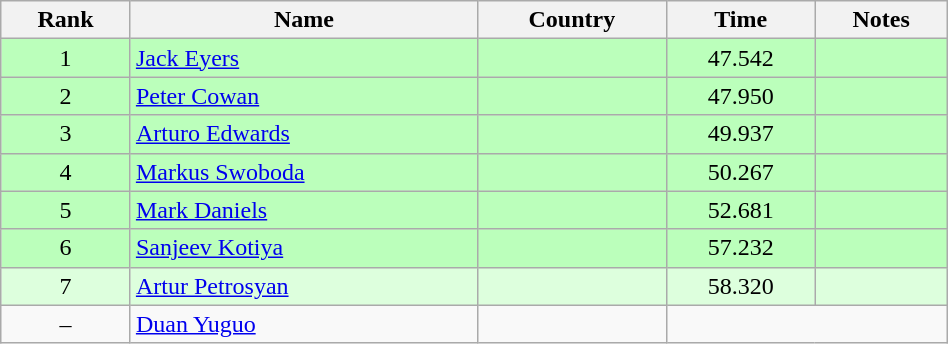<table class="wikitable" style="text-align:center;width: 50%">
<tr>
<th>Rank</th>
<th>Name</th>
<th>Country</th>
<th>Time</th>
<th>Notes</th>
</tr>
<tr bgcolor=bbffbb>
<td>1</td>
<td align="left"><a href='#'>Jack Eyers</a></td>
<td align="left"></td>
<td>47.542</td>
<td></td>
</tr>
<tr bgcolor=bbffbb>
<td>2</td>
<td align="left"><a href='#'>Peter Cowan</a></td>
<td align="left"></td>
<td>47.950</td>
<td></td>
</tr>
<tr bgcolor=bbffbb>
<td>3</td>
<td align="left"><a href='#'>Arturo Edwards</a></td>
<td align="left"></td>
<td>49.937</td>
<td></td>
</tr>
<tr bgcolor=bbffbb>
<td>4</td>
<td align="left"><a href='#'>Markus Swoboda</a></td>
<td align="left"></td>
<td>50.267</td>
<td></td>
</tr>
<tr bgcolor=bbffbb>
<td>5</td>
<td align="left"><a href='#'>Mark Daniels</a></td>
<td align="left"></td>
<td>52.681</td>
<td></td>
</tr>
<tr bgcolor=bbffbb>
<td>6</td>
<td align="left"><a href='#'>Sanjeev Kotiya</a></td>
<td align="left"></td>
<td>57.232</td>
<td></td>
</tr>
<tr bgcolor=ddffdd>
<td>7</td>
<td align="left"><a href='#'>Artur Petrosyan</a></td>
<td align="left"></td>
<td>58.320</td>
<td></td>
</tr>
<tr>
<td>–</td>
<td align="left"><a href='#'>Duan Yuguo</a></td>
<td align="left"></td>
<td colspan=2></td>
</tr>
</table>
